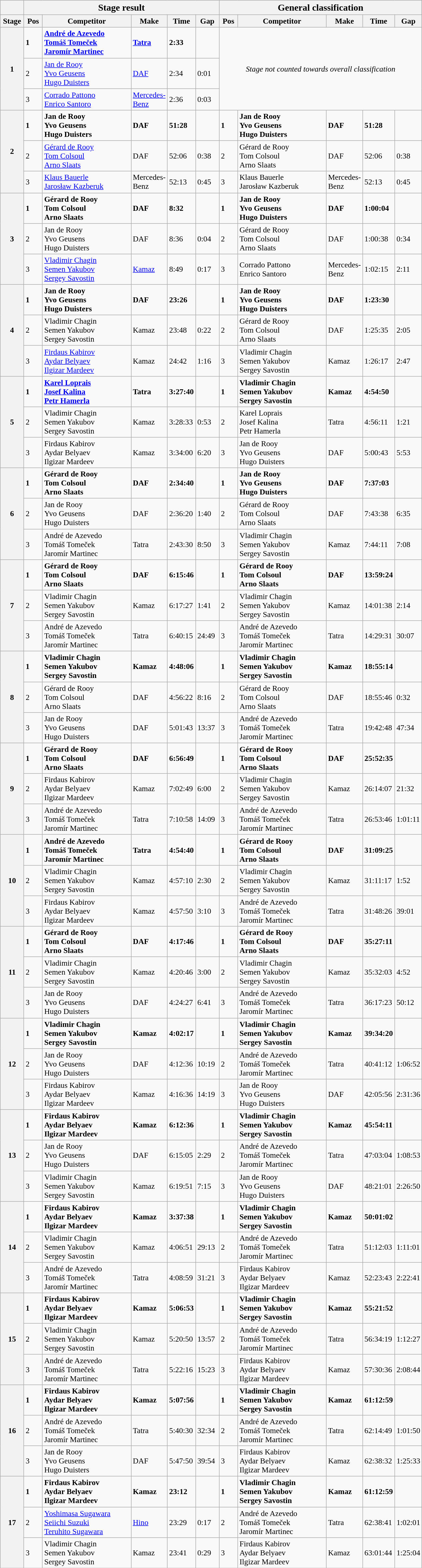<table class="wikitable" style="font-size:97%;">
<tr>
<th></th>
<th colspan=5><big>Stage result </big></th>
<th colspan=5><big>General classification</big></th>
</tr>
<tr>
<th width="40px">Stage</th>
<th width="30px">Pos</th>
<th width="170px">Competitor</th>
<th width="50px">Make</th>
<th width="40px">Time</th>
<th width="40px">Gap</th>
<th width="30px">Pos</th>
<th width="170px">Competitor</th>
<th width="50px">Make</th>
<th width="40px">Time</th>
<th width="40px">Gap</th>
</tr>
<tr>
<th rowspan=3>1</th>
<td><strong>1</strong></td>
<td><strong> <a href='#'>André de Azevedo</a><br> <a href='#'>Tomáš Tomeček</a><br> <a href='#'>Jaromír Martinec</a></strong></td>
<td><strong><a href='#'>Tatra</a></strong></td>
<td><strong>2:33</strong></td>
<td></td>
<td colspan=5 rowspan=3 align=center><em>Stage not counted towards overall classification</em></td>
</tr>
<tr>
<td>2</td>
<td> <a href='#'>Jan de Rooy</a><br> <a href='#'>Yvo Geusens</a><br> <a href='#'>Hugo Duisters</a></td>
<td><a href='#'>DAF</a></td>
<td>2:34</td>
<td>0:01</td>
</tr>
<tr>
<td>3</td>
<td> <a href='#'>Corrado Pattono</a><br> <a href='#'>Enrico Santoro</a></td>
<td><a href='#'>Mercedes-Benz</a></td>
<td>2:36</td>
<td>0:03</td>
</tr>
<tr>
<th rowspan=3>2</th>
<td><strong>1</strong></td>
<td><strong> Jan de Rooy<br> Yvo Geusens<br> Hugo Duisters</strong></td>
<td><strong>DAF</strong></td>
<td><strong>51:28</strong></td>
<td></td>
<td><strong>1</strong></td>
<td><strong> Jan de Rooy<br> Yvo Geusens<br> Hugo Duisters</strong></td>
<td><strong>DAF</strong></td>
<td><strong>51:28</strong></td>
<td></td>
</tr>
<tr>
<td>2</td>
<td> <a href='#'>Gérard de Rooy</a><br> <a href='#'>Tom Colsoul</a><br>  <a href='#'>Arno Slaats</a></td>
<td>DAF</td>
<td>52:06</td>
<td>0:38</td>
<td>2</td>
<td> Gérard de Rooy<br> Tom Colsoul<br>  Arno Slaats</td>
<td>DAF</td>
<td>52:06</td>
<td>0:38</td>
</tr>
<tr>
<td>3</td>
<td> <a href='#'>Klaus Bauerle</a><br> <a href='#'>Jarosław Kazberuk</a></td>
<td>Mercedes-Benz</td>
<td>52:13</td>
<td>0:45</td>
<td>3</td>
<td> Klaus Bauerle<br> Jarosław Kazberuk</td>
<td>Mercedes-Benz</td>
<td>52:13</td>
<td>0:45</td>
</tr>
<tr>
<th rowspan=3>3</th>
<td><strong>1</strong></td>
<td><strong> Gérard de Rooy<br> Tom Colsoul<br>  Arno Slaats</strong></td>
<td><strong>DAF</strong></td>
<td><strong>8:32</strong></td>
<td></td>
<td><strong>1</strong></td>
<td><strong> Jan de Rooy<br> Yvo Geusens<br> Hugo Duisters</strong></td>
<td><strong>DAF</strong></td>
<td><strong>1:00:04</strong></td>
<td></td>
</tr>
<tr>
<td>2</td>
<td> Jan de Rooy<br> Yvo Geusens<br> Hugo Duisters</td>
<td>DAF</td>
<td>8:36</td>
<td>0:04</td>
<td>2</td>
<td> Gérard de Rooy<br> Tom Colsoul<br>  Arno Slaats</td>
<td>DAF</td>
<td>1:00:38</td>
<td>0:34</td>
</tr>
<tr>
<td>3</td>
<td> <a href='#'>Vladimir Chagin</a><br> <a href='#'>Semen Yakubov</a><br> <a href='#'>Sergey Savostin</a></td>
<td><a href='#'>Kamaz</a></td>
<td>8:49</td>
<td>0:17</td>
<td>3</td>
<td> Corrado Pattono<br> Enrico Santoro</td>
<td>Mercedes-Benz</td>
<td>1:02:15</td>
<td>2:11</td>
</tr>
<tr>
<th rowspan=3>4</th>
<td><strong>1</strong></td>
<td><strong> Jan de Rooy<br> Yvo Geusens<br> Hugo Duisters</strong></td>
<td><strong>DAF</strong></td>
<td><strong>23:26</strong></td>
<td></td>
<td><strong>1</strong></td>
<td><strong> Jan de Rooy<br> Yvo Geusens<br> Hugo Duisters</strong></td>
<td><strong>DAF</strong></td>
<td><strong>1:23:30</strong></td>
<td></td>
</tr>
<tr>
<td>2</td>
<td> Vladimir Chagin<br> Semen Yakubov<br> Sergey Savostin</td>
<td>Kamaz</td>
<td>23:48</td>
<td>0:22</td>
<td>2</td>
<td> Gérard de Rooy<br> Tom Colsoul<br>  Arno Slaats</td>
<td>DAF</td>
<td>1:25:35</td>
<td>2:05</td>
</tr>
<tr>
<td>3</td>
<td> <a href='#'>Firdaus Kabirov</a><br> <a href='#'>Aydar Belyaev</a><br> <a href='#'>Ilgizar Mardeev</a></td>
<td>Kamaz</td>
<td>24:42</td>
<td>1:16</td>
<td>3</td>
<td> Vladimir Chagin<br> Semen Yakubov<br> Sergey Savostin</td>
<td>Kamaz</td>
<td>1:26:17</td>
<td>2:47</td>
</tr>
<tr>
<th rowspan=3>5</th>
<td><strong>1</strong></td>
<td><strong> <a href='#'>Karel Loprais</a><br> <a href='#'>Josef Kalina</a><br> <a href='#'>Petr Hamerla</a></strong></td>
<td><strong>Tatra</strong></td>
<td><strong>3:27:40</strong></td>
<td></td>
<td><strong>1</strong></td>
<td><strong> Vladimir Chagin<br> Semen Yakubov<br> Sergey Savostin</strong></td>
<td><strong>Kamaz</strong></td>
<td><strong>4:54:50</strong></td>
<td></td>
</tr>
<tr>
<td>2</td>
<td> Vladimir Chagin<br> Semen Yakubov<br> Sergey Savostin</td>
<td>Kamaz</td>
<td>3:28:33</td>
<td>0:53</td>
<td>2</td>
<td> Karel Loprais<br> Josef Kalina<br> Petr Hamerla</td>
<td>Tatra</td>
<td>4:56:11</td>
<td>1:21</td>
</tr>
<tr>
<td>3</td>
<td> Firdaus Kabirov<br> Aydar Belyaev<br> Ilgizar Mardeev</td>
<td>Kamaz</td>
<td>3:34:00</td>
<td>6:20</td>
<td>3</td>
<td> Jan de Rooy<br> Yvo Geusens<br> Hugo Duisters</td>
<td>DAF</td>
<td>5:00:43</td>
<td>5:53</td>
</tr>
<tr>
<th rowspan=3>6</th>
<td><strong>1</strong></td>
<td><strong> Gérard de Rooy<br> Tom Colsoul<br>  Arno Slaats</strong></td>
<td><strong>DAF</strong></td>
<td><strong>2:34:40</strong></td>
<td></td>
<td><strong>1</strong></td>
<td><strong> Jan de Rooy<br> Yvo Geusens<br> Hugo Duisters</strong></td>
<td><strong>DAF</strong></td>
<td><strong>7:37:03</strong></td>
<td></td>
</tr>
<tr>
<td>2</td>
<td> Jan de Rooy<br> Yvo Geusens<br> Hugo Duisters</td>
<td>DAF</td>
<td>2:36:20</td>
<td>1:40</td>
<td>2</td>
<td> Gérard de Rooy<br> Tom Colsoul<br>  Arno Slaats</td>
<td>DAF</td>
<td>7:43:38</td>
<td>6:35</td>
</tr>
<tr>
<td>3</td>
<td> André de Azevedo<br> Tomáš Tomeček<br> Jaromír Martinec</td>
<td>Tatra</td>
<td>2:43:30</td>
<td>8:50</td>
<td>3</td>
<td> Vladimir Chagin<br> Semen Yakubov<br> Sergey Savostin</td>
<td>Kamaz</td>
<td>7:44:11</td>
<td>7:08</td>
</tr>
<tr>
<th rowspan=3>7</th>
<td><strong>1</strong></td>
<td><strong> Gérard de Rooy<br> Tom Colsoul<br>  Arno Slaats</strong></td>
<td><strong>DAF</strong></td>
<td><strong>6:15:46</strong></td>
<td></td>
<td><strong>1</strong></td>
<td><strong> Gérard de Rooy<br> Tom Colsoul<br>  Arno Slaats</strong></td>
<td><strong>DAF</strong></td>
<td><strong>13:59:24</strong></td>
<td></td>
</tr>
<tr>
<td>2</td>
<td> Vladimir Chagin<br> Semen Yakubov<br> Sergey Savostin</td>
<td>Kamaz</td>
<td>6:17:27</td>
<td>1:41</td>
<td>2</td>
<td> Vladimir Chagin<br> Semen Yakubov<br> Sergey Savostin</td>
<td>Kamaz</td>
<td>14:01:38</td>
<td>2:14</td>
</tr>
<tr>
<td>3</td>
<td> André de Azevedo<br> Tomáš Tomeček<br> Jaromír Martinec</td>
<td>Tatra</td>
<td>6:40:15</td>
<td>24:49</td>
<td>3</td>
<td> André de Azevedo<br> Tomáš Tomeček<br> Jaromír Martinec</td>
<td>Tatra</td>
<td>14:29:31</td>
<td>30:07</td>
</tr>
<tr>
<th rowspan=3>8</th>
<td><strong>1</strong></td>
<td><strong> Vladimir Chagin<br> Semen Yakubov<br> Sergey Savostin</strong></td>
<td><strong>Kamaz</strong></td>
<td><strong>4:48:06</strong></td>
<td></td>
<td><strong>1</strong></td>
<td><strong> Vladimir Chagin<br> Semen Yakubov<br> Sergey Savostin</strong></td>
<td><strong>Kamaz</strong></td>
<td><strong>18:55:14</strong></td>
<td></td>
</tr>
<tr>
<td>2</td>
<td> Gérard de Rooy<br> Tom Colsoul<br>  Arno Slaats</td>
<td>DAF</td>
<td>4:56:22</td>
<td>8:16</td>
<td>2</td>
<td> Gérard de Rooy<br> Tom Colsoul<br>  Arno Slaats</td>
<td>DAF</td>
<td>18:55:46</td>
<td>0:32</td>
</tr>
<tr>
<td>3</td>
<td> Jan de Rooy<br> Yvo Geusens<br> Hugo Duisters</td>
<td>DAF</td>
<td>5:01:43</td>
<td>13:37</td>
<td>3</td>
<td> André de Azevedo<br> Tomáš Tomeček<br> Jaromír Martinec</td>
<td>Tatra</td>
<td>19:42:48</td>
<td>47:34</td>
</tr>
<tr>
<th rowspan=3>9</th>
<td><strong>1</strong></td>
<td><strong> Gérard de Rooy<br> Tom Colsoul<br>  Arno Slaats</strong></td>
<td><strong>DAF</strong></td>
<td><strong>6:56:49</strong></td>
<td></td>
<td><strong>1</strong></td>
<td><strong> Gérard de Rooy<br> Tom Colsoul<br>  Arno Slaats</strong></td>
<td><strong>DAF</strong></td>
<td><strong>25:52:35</strong></td>
<td></td>
</tr>
<tr>
<td>2</td>
<td> Firdaus Kabirov<br> Aydar Belyaev<br> Ilgizar Mardeev</td>
<td>Kamaz</td>
<td>7:02:49</td>
<td>6:00</td>
<td>2</td>
<td> Vladimir Chagin<br> Semen Yakubov<br> Sergey Savostin</td>
<td>Kamaz</td>
<td>26:14:07</td>
<td>21:32</td>
</tr>
<tr>
<td>3</td>
<td> André de Azevedo<br> Tomáš Tomeček<br> Jaromír Martinec</td>
<td>Tatra</td>
<td>7:10:58</td>
<td>14:09</td>
<td>3</td>
<td> André de Azevedo<br> Tomáš Tomeček<br> Jaromír Martinec</td>
<td>Tatra</td>
<td>26:53:46</td>
<td>1:01:11</td>
</tr>
<tr>
<th rowspan=3>10</th>
<td><strong>1</strong></td>
<td><strong> André de Azevedo<br> Tomáš Tomeček<br> Jaromír Martinec</strong></td>
<td><strong>Tatra</strong></td>
<td><strong>4:54:40</strong></td>
<td></td>
<td><strong>1</strong></td>
<td><strong> Gérard de Rooy<br> Tom Colsoul<br>  Arno Slaats</strong></td>
<td><strong>DAF</strong></td>
<td><strong>31:09:25</strong></td>
<td></td>
</tr>
<tr>
<td>2</td>
<td> Vladimir Chagin<br> Semen Yakubov<br> Sergey Savostin</td>
<td>Kamaz</td>
<td>4:57:10</td>
<td>2:30</td>
<td>2</td>
<td> Vladimir Chagin<br> Semen Yakubov<br> Sergey Savostin</td>
<td>Kamaz</td>
<td>31:11:17</td>
<td>1:52</td>
</tr>
<tr>
<td>3</td>
<td> Firdaus Kabirov<br> Aydar Belyaev<br> Ilgizar Mardeev</td>
<td>Kamaz</td>
<td>4:57:50</td>
<td>3:10</td>
<td>3</td>
<td> André de Azevedo<br> Tomáš Tomeček<br> Jaromír Martinec</td>
<td>Tatra</td>
<td>31:48:26</td>
<td>39:01</td>
</tr>
<tr>
<th rowspan=3>11</th>
<td><strong>1</strong></td>
<td><strong> Gérard de Rooy<br> Tom Colsoul<br>  Arno Slaats</strong></td>
<td><strong>DAF</strong></td>
<td><strong>4:17:46</strong></td>
<td></td>
<td><strong>1</strong></td>
<td><strong> Gérard de Rooy<br> Tom Colsoul<br>  Arno Slaats</strong></td>
<td><strong>DAF</strong></td>
<td><strong>35:27:11</strong></td>
<td></td>
</tr>
<tr>
<td>2</td>
<td> Vladimir Chagin<br> Semen Yakubov<br> Sergey Savostin</td>
<td>Kamaz</td>
<td>4:20:46</td>
<td>3:00</td>
<td>2</td>
<td> Vladimir Chagin<br> Semen Yakubov<br> Sergey Savostin</td>
<td>Kamaz</td>
<td>35:32:03</td>
<td>4:52</td>
</tr>
<tr>
<td>3</td>
<td> Jan de Rooy<br> Yvo Geusens<br> Hugo Duisters</td>
<td>DAF</td>
<td>4:24:27</td>
<td>6:41</td>
<td>3</td>
<td> André de Azevedo<br> Tomáš Tomeček<br> Jaromír Martinec</td>
<td>Tatra</td>
<td>36:17:23</td>
<td>50:12</td>
</tr>
<tr>
<th rowspan=3>12</th>
<td><strong>1</strong></td>
<td><strong> Vladimir Chagin<br> Semen Yakubov<br> Sergey Savostin</strong></td>
<td><strong>Kamaz</strong></td>
<td><strong>4:02:17</strong></td>
<td></td>
<td><strong>1</strong></td>
<td><strong> Vladimir Chagin<br> Semen Yakubov<br> Sergey Savostin</strong></td>
<td><strong>Kamaz</strong></td>
<td><strong>39:34:20</strong></td>
<td></td>
</tr>
<tr>
<td>2</td>
<td> Jan de Rooy<br> Yvo Geusens<br> Hugo Duisters</td>
<td>DAF</td>
<td>4:12:36</td>
<td>10:19</td>
<td>2</td>
<td> André de Azevedo<br> Tomáš Tomeček<br> Jaromír Martinec</td>
<td>Tatra</td>
<td>40:41:12</td>
<td>1:06:52</td>
</tr>
<tr>
<td>3</td>
<td> Firdaus Kabirov<br> Aydar Belyaev<br> Ilgizar Mardeev</td>
<td>Kamaz</td>
<td>4:16:36</td>
<td>14:19</td>
<td>3</td>
<td> Jan de Rooy<br> Yvo Geusens<br> Hugo Duisters</td>
<td>DAF</td>
<td>42:05:56</td>
<td>2:31:36</td>
</tr>
<tr>
<th rowspan=3>13</th>
<td><strong>1</strong></td>
<td><strong> Firdaus Kabirov<br> Aydar Belyaev<br> Ilgizar Mardeev</strong></td>
<td><strong>Kamaz</strong></td>
<td><strong>6:12:36</strong></td>
<td></td>
<td><strong>1</strong></td>
<td><strong> Vladimir Chagin<br> Semen Yakubov<br> Sergey Savostin</strong></td>
<td><strong>Kamaz</strong></td>
<td><strong>45:54:11</strong></td>
<td></td>
</tr>
<tr>
<td>2</td>
<td> Jan de Rooy<br> Yvo Geusens<br> Hugo Duisters</td>
<td>DAF</td>
<td>6:15:05</td>
<td>2:29</td>
<td>2</td>
<td> André de Azevedo<br> Tomáš Tomeček<br> Jaromír Martinec</td>
<td>Tatra</td>
<td>47:03:04</td>
<td>1:08:53</td>
</tr>
<tr>
<td>3</td>
<td> Vladimir Chagin<br> Semen Yakubov<br> Sergey Savostin</td>
<td>Kamaz</td>
<td>6:19:51</td>
<td>7:15</td>
<td>3</td>
<td> Jan de Rooy<br> Yvo Geusens<br> Hugo Duisters</td>
<td>DAF</td>
<td>48:21:01</td>
<td>2:26:50</td>
</tr>
<tr>
<th rowspan=3>14</th>
<td><strong>1</strong></td>
<td><strong> Firdaus Kabirov<br> Aydar Belyaev<br> Ilgizar Mardeev</strong></td>
<td><strong>Kamaz</strong></td>
<td><strong>3:37:38</strong></td>
<td></td>
<td><strong>1</strong></td>
<td><strong> Vladimir Chagin<br> Semen Yakubov<br> Sergey Savostin</strong></td>
<td><strong>Kamaz</strong></td>
<td><strong>50:01:02</strong></td>
<td></td>
</tr>
<tr>
<td>2</td>
<td> Vladimir Chagin<br> Semen Yakubov<br> Sergey Savostin</td>
<td>Kamaz</td>
<td>4:06:51</td>
<td>29:13</td>
<td>2</td>
<td> André de Azevedo<br> Tomáš Tomeček<br> Jaromír Martinec</td>
<td>Tatra</td>
<td>51:12:03</td>
<td>1:11:01</td>
</tr>
<tr>
<td>3</td>
<td> André de Azevedo<br> Tomáš Tomeček<br> Jaromír Martinec</td>
<td>Tatra</td>
<td>4:08:59</td>
<td>31:21</td>
<td>3</td>
<td> Firdaus Kabirov<br> Aydar Belyaev<br> Ilgizar Mardeev</td>
<td>Kamaz</td>
<td>52:23:43</td>
<td>2:22:41</td>
</tr>
<tr>
<th rowspan=3>15</th>
<td><strong>1</strong></td>
<td><strong> Firdaus Kabirov<br> Aydar Belyaev<br> Ilgizar Mardeev</strong></td>
<td><strong>Kamaz</strong></td>
<td><strong>5:06:53</strong></td>
<td></td>
<td><strong>1</strong></td>
<td><strong> Vladimir Chagin<br> Semen Yakubov<br> Sergey Savostin</strong></td>
<td><strong>Kamaz</strong></td>
<td><strong>55:21:52</strong></td>
<td></td>
</tr>
<tr>
<td>2</td>
<td> Vladimir Chagin<br> Semen Yakubov<br> Sergey Savostin</td>
<td>Kamaz</td>
<td>5:20:50</td>
<td>13:57</td>
<td>2</td>
<td> André de Azevedo<br> Tomáš Tomeček<br> Jaromír Martinec</td>
<td>Tatra</td>
<td>56:34:19</td>
<td>1:12:27</td>
</tr>
<tr>
<td>3</td>
<td> André de Azevedo<br> Tomáš Tomeček<br> Jaromír Martinec</td>
<td>Tatra</td>
<td>5:22:16</td>
<td>15:23</td>
<td>3</td>
<td> Firdaus Kabirov<br> Aydar Belyaev<br> Ilgizar Mardeev</td>
<td>Kamaz</td>
<td>57:30:36</td>
<td>2:08:44</td>
</tr>
<tr>
<th rowspan=3>16</th>
<td><strong>1</strong></td>
<td><strong> Firdaus Kabirov<br> Aydar Belyaev<br> Ilgizar Mardeev</strong></td>
<td><strong>Kamaz</strong></td>
<td><strong>5:07:56</strong></td>
<td></td>
<td><strong>1</strong></td>
<td><strong> Vladimir Chagin<br> Semen Yakubov<br> Sergey Savostin</strong></td>
<td><strong>Kamaz</strong></td>
<td><strong>61:12:59</strong></td>
<td></td>
</tr>
<tr>
<td>2</td>
<td> André de Azevedo<br> Tomáš Tomeček<br> Jaromír Martinec</td>
<td>Tatra</td>
<td>5:40:30</td>
<td>32:34</td>
<td>2</td>
<td> André de Azevedo<br> Tomáš Tomeček<br> Jaromír Martinec</td>
<td>Tatra</td>
<td>62:14:49</td>
<td>1:01:50</td>
</tr>
<tr>
<td>3</td>
<td> Jan de Rooy<br> Yvo Geusens<br> Hugo Duisters</td>
<td>DAF</td>
<td>5:47:50</td>
<td>39:54</td>
<td>3</td>
<td> Firdaus Kabirov<br> Aydar Belyaev<br> Ilgizar Mardeev</td>
<td>Kamaz</td>
<td>62:38:32</td>
<td>1:25:33</td>
</tr>
<tr>
<th rowspan=3>17</th>
<td><strong>1</strong></td>
<td><strong> Firdaus Kabirov<br> Aydar Belyaev<br> Ilgizar Mardeev</strong></td>
<td><strong>Kamaz</strong></td>
<td><strong>23:12</strong></td>
<td></td>
<td><strong>1</strong></td>
<td><strong> Vladimir Chagin<br> Semen Yakubov<br> Sergey Savostin</strong></td>
<td><strong>Kamaz</strong></td>
<td><strong>61:12:59</strong></td>
<td></td>
</tr>
<tr>
<td>2</td>
<td> <a href='#'>Yoshimasa Sugawara</a><br> <a href='#'>Seiichi Suzuki</a><br> <a href='#'>Teruhito Sugawara</a></td>
<td><a href='#'>Hino</a></td>
<td>23:29</td>
<td>0:17</td>
<td>2</td>
<td> André de Azevedo<br> Tomáš Tomeček<br> Jaromír Martinec</td>
<td>Tatra</td>
<td>62:38:41</td>
<td>1:02:01</td>
</tr>
<tr>
<td>3</td>
<td> Vladimir Chagin<br> Semen Yakubov<br> Sergey Savostin</td>
<td>Kamaz</td>
<td>23:41</td>
<td>0:29</td>
<td>3</td>
<td> Firdaus Kabirov<br> Aydar Belyaev<br> Ilgizar Mardeev</td>
<td>Kamaz</td>
<td>63:01:44</td>
<td>1:25:04</td>
</tr>
</table>
